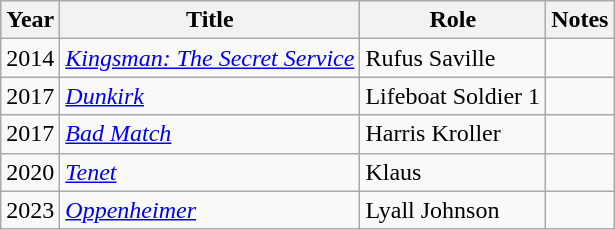<table class="wikitable sortable">
<tr>
<th>Year</th>
<th>Title</th>
<th>Role</th>
<th class="unsortable">Notes</th>
</tr>
<tr>
<td>2014</td>
<td><em><a href='#'>Kingsman: The Secret Service</a></em></td>
<td>Rufus Saville</td>
<td></td>
</tr>
<tr>
<td>2017</td>
<td><em><a href='#'>Dunkirk</a></em></td>
<td>Lifeboat Soldier 1</td>
<td></td>
</tr>
<tr>
<td>2017</td>
<td><em><a href='#'>Bad Match</a></em></td>
<td>Harris Kroller</td>
<td></td>
</tr>
<tr>
<td>2020</td>
<td><em><a href='#'>Tenet</a></em></td>
<td>Klaus</td>
<td></td>
</tr>
<tr>
<td>2023</td>
<td><em><a href='#'>Oppenheimer</a></em></td>
<td>Lyall Johnson</td>
<td></td>
</tr>
</table>
